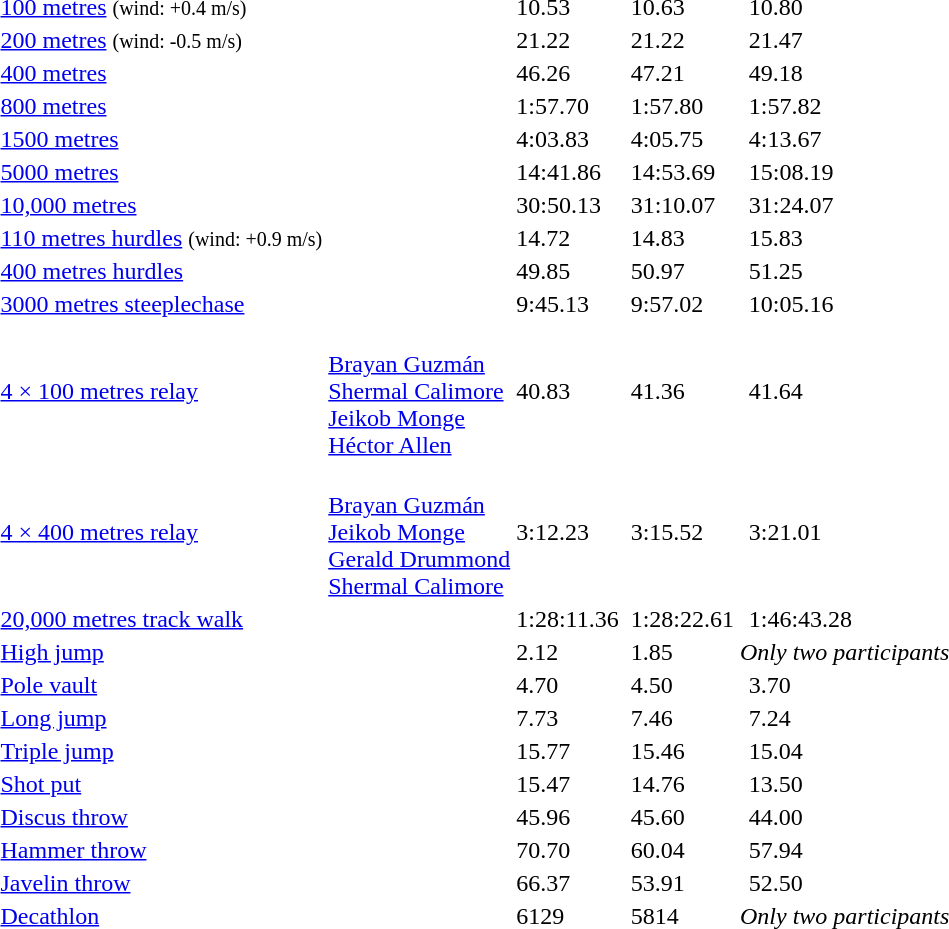<table>
<tr>
<td><a href='#'>100 metres</a> <small>(wind: +0.4 m/s)</small></td>
<td align=left></td>
<td>10.53</td>
<td align=left></td>
<td>10.63</td>
<td align=left></td>
<td>10.80</td>
</tr>
<tr>
<td><a href='#'>200 metres</a> <small>(wind: -0.5 m/s)</small></td>
<td align=left></td>
<td>21.22</td>
<td align=left></td>
<td>21.22</td>
<td align=left></td>
<td>21.47</td>
</tr>
<tr>
<td><a href='#'>400 metres</a></td>
<td align=left></td>
<td>46.26</td>
<td align=left></td>
<td>47.21</td>
<td align=left></td>
<td>49.18</td>
</tr>
<tr>
<td><a href='#'>800 metres</a></td>
<td align=left></td>
<td>1:57.70</td>
<td align=left></td>
<td>1:57.80</td>
<td align=left></td>
<td>1:57.82</td>
</tr>
<tr>
<td><a href='#'>1500 metres</a></td>
<td align=left></td>
<td>4:03.83</td>
<td align=left></td>
<td>4:05.75</td>
<td align=left></td>
<td>4:13.67</td>
</tr>
<tr>
<td><a href='#'>5000 metres</a></td>
<td align=left></td>
<td>14:41.86</td>
<td align=left></td>
<td>14:53.69</td>
<td align=left></td>
<td>15:08.19</td>
</tr>
<tr>
<td><a href='#'>10,000 metres</a></td>
<td align=left></td>
<td>30:50.13</td>
<td align=left></td>
<td>31:10.07</td>
<td align=left></td>
<td>31:24.07</td>
</tr>
<tr>
<td><a href='#'>110 metres hurdles</a> <small>(wind: +0.9 m/s)</small></td>
<td align=left></td>
<td>14.72</td>
<td align=left></td>
<td>14.83</td>
<td align=left></td>
<td>15.83</td>
</tr>
<tr>
<td><a href='#'>400 metres hurdles</a></td>
<td align=left></td>
<td>49.85</td>
<td align=left></td>
<td>50.97</td>
<td align=left></td>
<td>51.25</td>
</tr>
<tr>
<td><a href='#'>3000 metres steeplechase</a></td>
<td align=left></td>
<td>9:45.13</td>
<td align=left></td>
<td>9:57.02</td>
<td align=left></td>
<td>10:05.16</td>
</tr>
<tr>
<td><a href='#'>4 × 100 metres relay</a></td>
<td> <br> <a href='#'>Brayan Guzmán</a><br><a href='#'>Shermal Calimore</a><br><a href='#'>Jeikob Monge</a><br><a href='#'>Héctor Allen</a></td>
<td>40.83 </td>
<td></td>
<td>41.36</td>
<td></td>
<td>41.64</td>
</tr>
<tr>
<td><a href='#'>4 × 400 metres relay</a></td>
<td> <br> <a href='#'>Brayan Guzmán</a><br><a href='#'>Jeikob Monge</a><br><a href='#'>Gerald Drummond</a><br><a href='#'>Shermal Calimore</a></td>
<td>3:12.23</td>
<td></td>
<td>3:15.52</td>
<td></td>
<td>3:21.01</td>
</tr>
<tr>
<td><a href='#'>20,000 metres track walk</a></td>
<td align=left></td>
<td>1:28:11.36</td>
<td align=left></td>
<td>1:28:22.61</td>
<td align=left></td>
<td>1:46:43.28</td>
</tr>
<tr>
<td><a href='#'>High jump</a></td>
<td align=left></td>
<td>2.12</td>
<td align=left></td>
<td>1.85</td>
<td colspan=2><em>Only two participants</em></td>
</tr>
<tr>
<td><a href='#'>Pole vault</a></td>
<td align=left></td>
<td>4.70</td>
<td align=left></td>
<td>4.50</td>
<td align=left></td>
<td>3.70</td>
</tr>
<tr>
<td><a href='#'>Long jump</a></td>
<td align=left></td>
<td>7.73 </td>
<td align=left></td>
<td>7.46</td>
<td align=left></td>
<td>7.24</td>
</tr>
<tr>
<td><a href='#'>Triple jump</a></td>
<td align=left></td>
<td>15.77</td>
<td align=left></td>
<td>15.46</td>
<td align=left></td>
<td>15.04</td>
</tr>
<tr>
<td><a href='#'>Shot put</a></td>
<td align=left></td>
<td>15.47</td>
<td align=left></td>
<td>14.76</td>
<td align=left></td>
<td>13.50</td>
</tr>
<tr>
<td><a href='#'>Discus throw</a></td>
<td align=left></td>
<td>45.96</td>
<td align=left></td>
<td>45.60</td>
<td align=left></td>
<td>44.00</td>
</tr>
<tr>
<td><a href='#'>Hammer throw</a></td>
<td align=left></td>
<td>70.70 </td>
<td align=left></td>
<td>60.04</td>
<td align=left></td>
<td>57.94</td>
</tr>
<tr>
<td><a href='#'>Javelin throw</a></td>
<td align=left></td>
<td>66.37</td>
<td align=left></td>
<td>53.91</td>
<td align=left></td>
<td>52.50</td>
</tr>
<tr>
<td><a href='#'>Decathlon</a></td>
<td align=left></td>
<td>6129</td>
<td align=left></td>
<td>5814</td>
<td colspan=2><em>Only two participants</em></td>
</tr>
</table>
